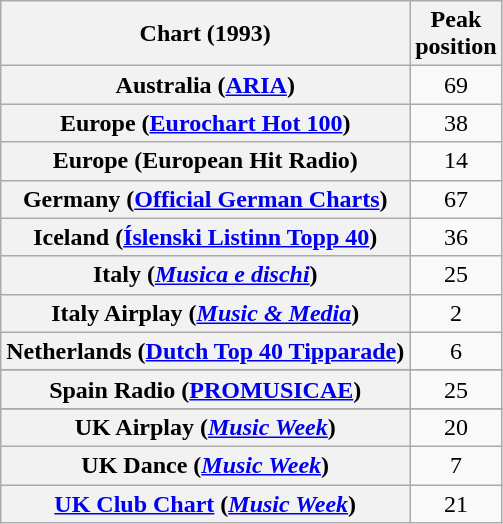<table class="wikitable sortable plainrowheaders">
<tr>
<th>Chart (1993)</th>
<th>Peak<br>position</th>
</tr>
<tr>
<th scope="row">Australia (<a href='#'>ARIA</a>)</th>
<td align="center">69</td>
</tr>
<tr>
<th scope="row">Europe (<a href='#'>Eurochart Hot 100</a>)</th>
<td align="center">38</td>
</tr>
<tr>
<th scope="row">Europe (European Hit Radio)</th>
<td align="center">14</td>
</tr>
<tr>
<th scope="row">Germany (<a href='#'>Official German Charts</a>)</th>
<td align="center">67</td>
</tr>
<tr>
<th scope="row">Iceland (<a href='#'>Íslenski Listinn Topp 40</a>)</th>
<td align="center">36</td>
</tr>
<tr>
<th scope="row">Italy (<em><a href='#'>Musica e dischi</a></em>)</th>
<td align="center">25</td>
</tr>
<tr>
<th scope="row">Italy Airplay (<em><a href='#'>Music & Media</a></em>)</th>
<td align="center">2</td>
</tr>
<tr>
<th scope="row">Netherlands (<a href='#'>Dutch Top 40 Tipparade</a>)</th>
<td align="center">6</td>
</tr>
<tr>
</tr>
<tr>
<th scope="row">Spain Radio (<a href='#'>PROMUSICAE</a>)</th>
<td align="center">25</td>
</tr>
<tr>
</tr>
<tr>
<th scope="row">UK Airplay (<em><a href='#'>Music Week</a></em>)</th>
<td align="center">20</td>
</tr>
<tr>
<th scope="row">UK Dance (<em><a href='#'>Music Week</a></em>)</th>
<td align="center">7</td>
</tr>
<tr>
<th scope="row"><a href='#'>UK Club Chart</a> (<em><a href='#'>Music Week</a></em>)</th>
<td align="center">21</td>
</tr>
</table>
